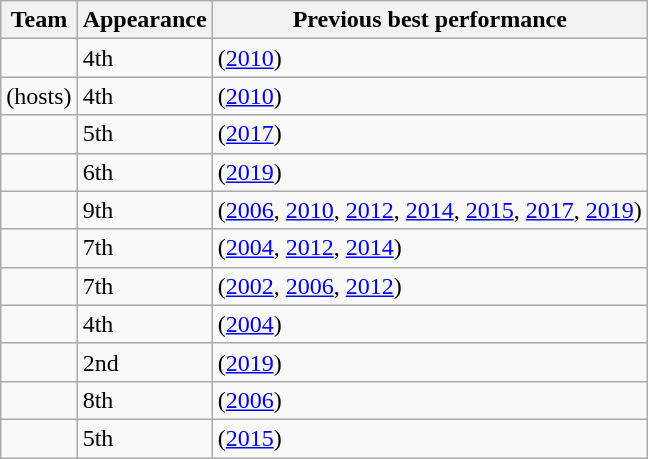<table class="wikitable sortable">
<tr>
<th>Team</th>
<th data-sort-type="number">Appearance</th>
<th>Previous best performance</th>
</tr>
<tr>
<td></td>
<td>4th</td>
<td> (<a href='#'>2010</a>)</td>
</tr>
<tr>
<td> (hosts)</td>
<td>4th</td>
<td> (<a href='#'>2010</a>)</td>
</tr>
<tr>
<td></td>
<td>5th</td>
<td> (<a href='#'>2017</a>)</td>
</tr>
<tr>
<td></td>
<td>6th</td>
<td> (<a href='#'>2019</a>)</td>
</tr>
<tr>
<td></td>
<td>9th</td>
<td> (<a href='#'>2006</a>, <a href='#'>2010</a>, <a href='#'>2012</a>, <a href='#'>2014</a>, <a href='#'>2015</a>, <a href='#'>2017</a>, <a href='#'>2019</a>)</td>
</tr>
<tr>
<td></td>
<td>7th</td>
<td> (<a href='#'>2004</a>, <a href='#'>2012</a>, <a href='#'>2014</a>)</td>
</tr>
<tr>
<td></td>
<td>7th</td>
<td> (<a href='#'>2002</a>, <a href='#'>2006</a>, <a href='#'>2012</a>)</td>
</tr>
<tr>
<td></td>
<td>4th</td>
<td> (<a href='#'>2004</a>)</td>
</tr>
<tr>
<td></td>
<td>2nd</td>
<td> (<a href='#'>2019</a>)</td>
</tr>
<tr>
<td></td>
<td>8th</td>
<td> (<a href='#'>2006</a>)</td>
</tr>
<tr>
<td></td>
<td>5th</td>
<td> (<a href='#'>2015</a>)</td>
</tr>
</table>
